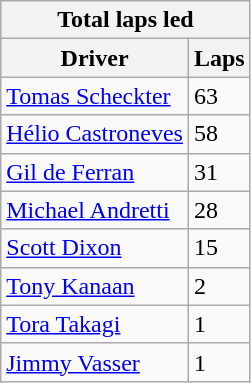<table class="wikitable">
<tr>
<th colspan=2>Total laps led</th>
</tr>
<tr>
<th>Driver</th>
<th>Laps</th>
</tr>
<tr>
<td><a href='#'>Tomas Scheckter</a></td>
<td>63</td>
</tr>
<tr>
<td><a href='#'>Hélio Castroneves</a></td>
<td>58</td>
</tr>
<tr>
<td><a href='#'>Gil de Ferran</a></td>
<td>31</td>
</tr>
<tr>
<td><a href='#'>Michael Andretti</a></td>
<td>28</td>
</tr>
<tr>
<td><a href='#'>Scott Dixon</a></td>
<td>15</td>
</tr>
<tr>
<td><a href='#'>Tony Kanaan</a></td>
<td>2</td>
</tr>
<tr>
<td><a href='#'>Tora Takagi</a></td>
<td>1</td>
</tr>
<tr>
<td><a href='#'>Jimmy Vasser</a></td>
<td>1</td>
</tr>
</table>
